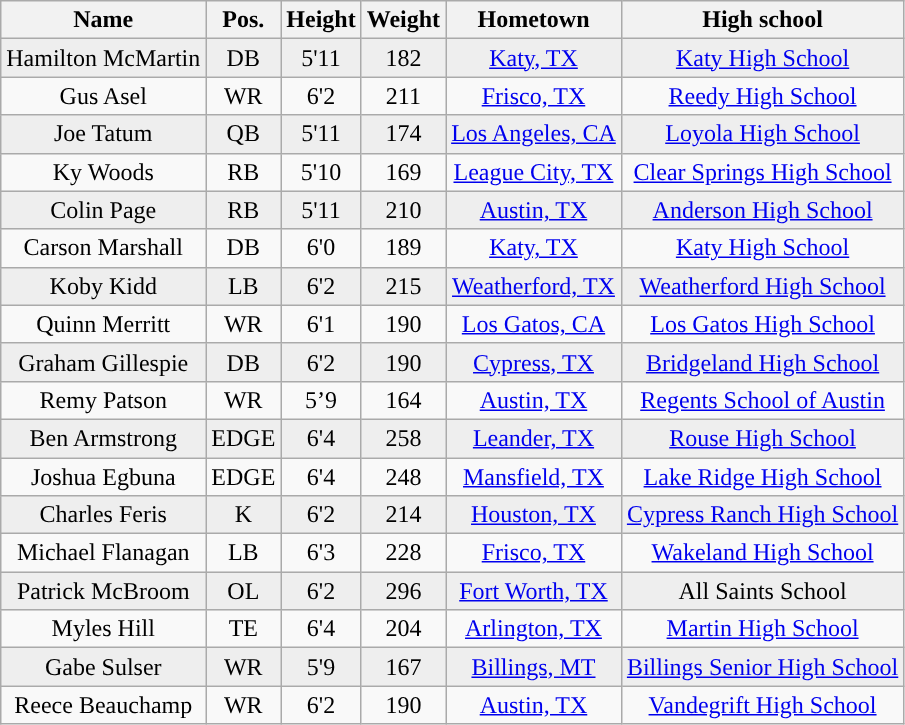<table class="wikitable sortable">
<tr>
<th style="text-align:center; ">Name</th>
<th style="text-align:center; ">Pos.</th>
<th style="text-align:center; ">Height</th>
<th style="text-align:center; ">Weight</th>
<th style="text-align:center; ">Hometown</th>
<th style="text-align:center; ">High school</th>
</tr>
<tr style="background:#eeeeee;"align="center">
<td>Hamilton McMartin</td>
<td>DB</td>
<td>5'11</td>
<td>182</td>
<td><a href='#'>Katy, TX</a></td>
<td><a href='#'>Katy High School</a></td>
</tr>
<tr align="center">
<td>Gus Asel</td>
<td>WR</td>
<td>6'2</td>
<td>211</td>
<td><a href='#'>Frisco, TX</a></td>
<td><a href='#'>Reedy High School</a></td>
</tr>
<tr style="background:#eeeeee; "align="center">
<td>Joe Tatum</td>
<td>QB</td>
<td>5'11</td>
<td>174</td>
<td><a href='#'>Los Angeles, CA</a></td>
<td><a href='#'>Loyola High School</a></td>
</tr>
<tr align="center">
<td>Ky Woods</td>
<td>RB</td>
<td>5'10</td>
<td>169</td>
<td><a href='#'>League City, TX</a></td>
<td><a href='#'>Clear Springs High School</a></td>
</tr>
<tr style="background:#eeeeee; "align="center">
<td>Colin Page</td>
<td>RB</td>
<td>5'11</td>
<td>210</td>
<td><a href='#'>Austin, TX</a></td>
<td><a href='#'>Anderson High School</a></td>
</tr>
<tr align="center">
<td>Carson Marshall</td>
<td>DB</td>
<td>6'0</td>
<td>189</td>
<td><a href='#'>Katy, TX</a></td>
<td><a href='#'>Katy High School</a></td>
</tr>
<tr style="background:#eeeeee; "align="center">
<td>Koby Kidd</td>
<td>LB</td>
<td>6'2</td>
<td>215</td>
<td><a href='#'>Weatherford, TX</a></td>
<td><a href='#'>Weatherford High School</a></td>
</tr>
<tr align="center">
<td>Quinn Merritt</td>
<td>WR</td>
<td>6'1</td>
<td>190</td>
<td><a href='#'>Los Gatos, CA</a></td>
<td><a href='#'>Los Gatos High School</a></td>
</tr>
<tr style="background:#eeeeee; "align="center">
<td>Graham Gillespie</td>
<td>DB</td>
<td>6'2</td>
<td>190</td>
<td><a href='#'>Cypress, TX</a></td>
<td><a href='#'>Bridgeland High School</a></td>
</tr>
<tr align="center">
<td>Remy Patson</td>
<td>WR</td>
<td>5’9</td>
<td>164</td>
<td><a href='#'>Austin, TX</a></td>
<td><a href='#'>Regents School of Austin</a></td>
</tr>
<tr style="background:#eeeeee; "align="center">
<td>Ben Armstrong</td>
<td>EDGE</td>
<td>6'4</td>
<td>258</td>
<td><a href='#'>Leander, TX</a></td>
<td><a href='#'>Rouse High School</a></td>
</tr>
<tr align="center">
<td>Joshua Egbuna</td>
<td>EDGE</td>
<td>6'4</td>
<td>248</td>
<td><a href='#'>Mansfield, TX</a></td>
<td><a href='#'>Lake Ridge High School</a></td>
</tr>
<tr style="background:#eeeeee; "align="center">
<td>Charles Feris</td>
<td>K</td>
<td>6'2</td>
<td>214</td>
<td><a href='#'>Houston, TX</a></td>
<td><a href='#'>Cypress Ranch High School</a></td>
</tr>
<tr align="center">
<td>Michael Flanagan</td>
<td>LB</td>
<td>6'3</td>
<td>228</td>
<td><a href='#'>Frisco, TX</a></td>
<td><a href='#'>Wakeland High School</a></td>
</tr>
<tr style="background:#eeeeee; "align="center">
<td>Patrick McBroom</td>
<td>OL</td>
<td>6'2</td>
<td>296</td>
<td><a href='#'>Fort Worth, TX</a></td>
<td>All Saints School</td>
</tr>
<tr align="center">
<td>Myles Hill</td>
<td>TE</td>
<td>6'4</td>
<td>204</td>
<td><a href='#'>Arlington, TX</a></td>
<td><a href='#'>Martin High School</a></td>
</tr>
<tr style="background:#eeeeee; "align="center">
<td>Gabe Sulser</td>
<td>WR</td>
<td>5'9</td>
<td>167</td>
<td><a href='#'>Billings, MT</a></td>
<td><a href='#'>Billings Senior High School</a></td>
</tr>
<tr align="center">
<td>Reece Beauchamp</td>
<td>WR</td>
<td>6'2</td>
<td>190</td>
<td><a href='#'>Austin, TX</a></td>
<td><a href='#'>Vandegrift High School</a></td>
</tr>
</table>
